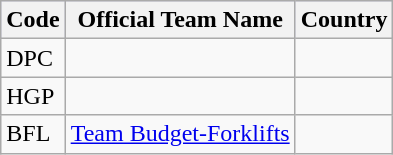<table class="wikitable">
<tr style="background:#ccccff;">
<th>Code</th>
<th>Official Team Name</th>
<th>Country</th>
</tr>
<tr>
<td>DPC</td>
<td></td>
<td></td>
</tr>
<tr>
<td>HGP</td>
<td></td>
<td></td>
</tr>
<tr>
<td>BFL</td>
<td><a href='#'>Team Budget-Forklifts</a></td>
<td></td>
</tr>
</table>
